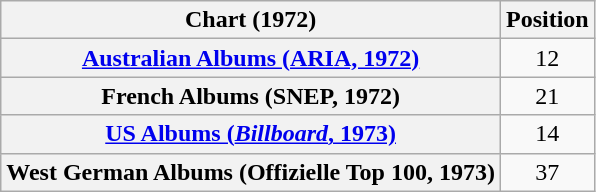<table class="wikitable plainrowheaders" style="text-align:center;">
<tr>
<th>Chart (1972)</th>
<th>Position</th>
</tr>
<tr>
<th scope="row"><a href='#'>Australian Albums (ARIA, 1972)</a></th>
<td>12</td>
</tr>
<tr>
<th scope="row">French Albums (SNEP, 1972)</th>
<td>21</td>
</tr>
<tr>
<th scope="row"><a href='#'>US Albums (<em>Billboard</em>, 1973)</a></th>
<td>14</td>
</tr>
<tr>
<th scope="row">West German Albums (Offizielle Top 100, 1973)</th>
<td>37</td>
</tr>
</table>
